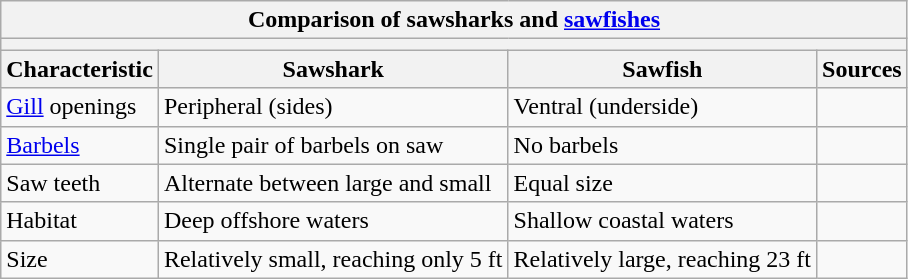<table class="wikitable">
<tr>
<th colspan=4>Comparison of sawsharks and <a href='#'>sawfishes</a></th>
</tr>
<tr>
<th colspan=4></th>
</tr>
<tr>
<th>Characteristic</th>
<th>Sawshark</th>
<th>Sawfish</th>
<th>Sources</th>
</tr>
<tr>
<td><a href='#'>Gill</a> openings</td>
<td>Peripheral (sides)</td>
<td>Ventral (underside)</td>
<td style="text-align:center"></td>
</tr>
<tr>
<td><a href='#'>Barbels</a></td>
<td>Single pair of barbels on saw</td>
<td>No barbels</td>
<td style="text-align:center"></td>
</tr>
<tr>
<td>Saw teeth</td>
<td>Alternate between large and small</td>
<td>Equal size</td>
<td style="text-align:center"></td>
</tr>
<tr>
<td>Habitat</td>
<td>Deep offshore waters</td>
<td>Shallow coastal waters</td>
<td style="text-align:center"></td>
</tr>
<tr>
<td>Size</td>
<td>Relatively small, reaching only 5 ft</td>
<td>Relatively large, reaching 23 ft</td>
<td style="text-align:center"></td>
</tr>
</table>
